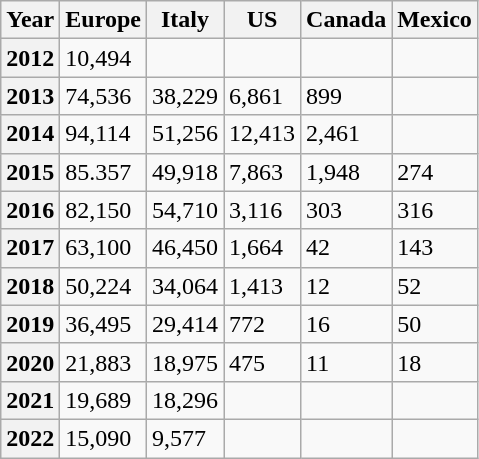<table class="wikitable">
<tr>
<th>Year</th>
<th>Europe</th>
<th>Italy</th>
<th>US</th>
<th>Canada</th>
<th>Mexico</th>
</tr>
<tr>
<th>2012</th>
<td>10,494</td>
<td></td>
<td></td>
<td></td>
<td></td>
</tr>
<tr>
<th>2013</th>
<td>74,536</td>
<td>38,229</td>
<td>6,861 </td>
<td>899</td>
<td></td>
</tr>
<tr>
<th>2014</th>
<td>94,114</td>
<td>51,256</td>
<td>12,413</td>
<td>2,461</td>
<td></td>
</tr>
<tr>
<th>2015</th>
<td>85.357</td>
<td>49,918</td>
<td>7,863</td>
<td>1,948</td>
<td>274</td>
</tr>
<tr>
<th>2016</th>
<td>82,150</td>
<td>54,710</td>
<td>3,116</td>
<td>303</td>
<td>316</td>
</tr>
<tr>
<th>2017</th>
<td>63,100</td>
<td>46,450</td>
<td>1,664</td>
<td>42</td>
<td>143</td>
</tr>
<tr>
<th>2018</th>
<td>50,224</td>
<td>34,064</td>
<td>1,413</td>
<td>12</td>
<td>52</td>
</tr>
<tr>
<th>2019</th>
<td>36,495</td>
<td>29,414</td>
<td>772</td>
<td>16</td>
<td>50</td>
</tr>
<tr>
<th>2020</th>
<td>21,883</td>
<td>18,975</td>
<td>475</td>
<td>11</td>
<td>18</td>
</tr>
<tr>
<th>2021</th>
<td>19,689</td>
<td>18,296</td>
<td></td>
<td></td>
<td></td>
</tr>
<tr>
<th>2022</th>
<td>15,090</td>
<td>9,577</td>
<td></td>
<td></td>
<td></td>
</tr>
</table>
